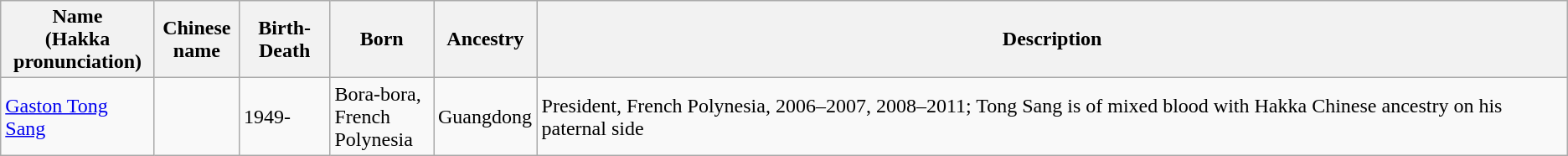<table class="wikitable">
<tr>
<th width="115">Name<br>(Hakka pronunciation)</th>
<th width="60">Chinese name</th>
<th width="65">Birth-Death</th>
<th width="75">Born</th>
<th width="75">Ancestry</th>
<th>Description</th>
</tr>
<tr>
<td><a href='#'>Gaston Tong Sang</a></td>
<td></td>
<td>1949-</td>
<td>Bora-bora, French Polynesia</td>
<td>Guangdong</td>
<td>President, French Polynesia, 2006–2007, 2008–2011; Tong Sang is of mixed blood with Hakka Chinese ancestry on his paternal side</td>
</tr>
</table>
